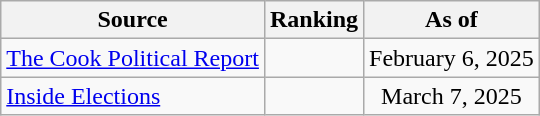<table class="wikitable" style="text-align:center">
<tr>
<th>Source</th>
<th>Ranking</th>
<th>As of</th>
</tr>
<tr>
<td align=left><a href='#'>The Cook Political Report</a></td>
<td></td>
<td>February 6, 2025</td>
</tr>
<tr>
<td align=left><a href='#'>Inside Elections</a></td>
<td></td>
<td>March 7, 2025</td>
</tr>
</table>
